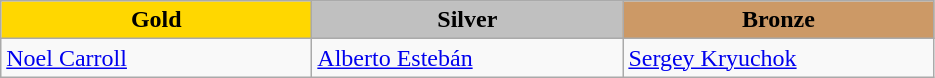<table class="wikitable" style="text-align:left">
<tr align="center">
<td width=200 bgcolor=gold><strong>Gold</strong></td>
<td width=200 bgcolor=silver><strong>Silver</strong></td>
<td width=200 bgcolor=CC9966><strong>Bronze</strong></td>
</tr>
<tr>
<td><a href='#'>Noel Carroll</a><br><em></em></td>
<td><a href='#'>Alberto Estebán</a><br><em></em></td>
<td><a href='#'>Sergey Kryuchok</a><br><em></em></td>
</tr>
</table>
